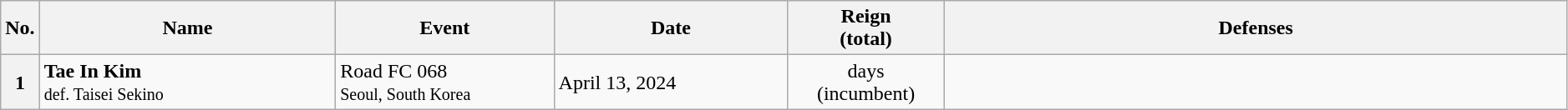<table class="wikitable" style="width:99%;">
<tr>
<th style="width:2%;">No.</th>
<th style="width:19%;">Name</th>
<th style="width:14%;">Event</th>
<th style="width:15%;">Date</th>
<th style="width:10%;">Reign<br>(total)</th>
<th style="width:40%;">Defenses</th>
</tr>
<tr>
<th>1</th>
<td> <strong>Tae In Kim</strong><br><small>def. Taisei Sekino</small></td>
<td>Road FC 068<br><small>Seoul, South Korea</small></td>
<td>April 13, 2024</td>
<td style="text-align:center;"> days<br>(incumbent)</td>
<td></td>
</tr>
</table>
